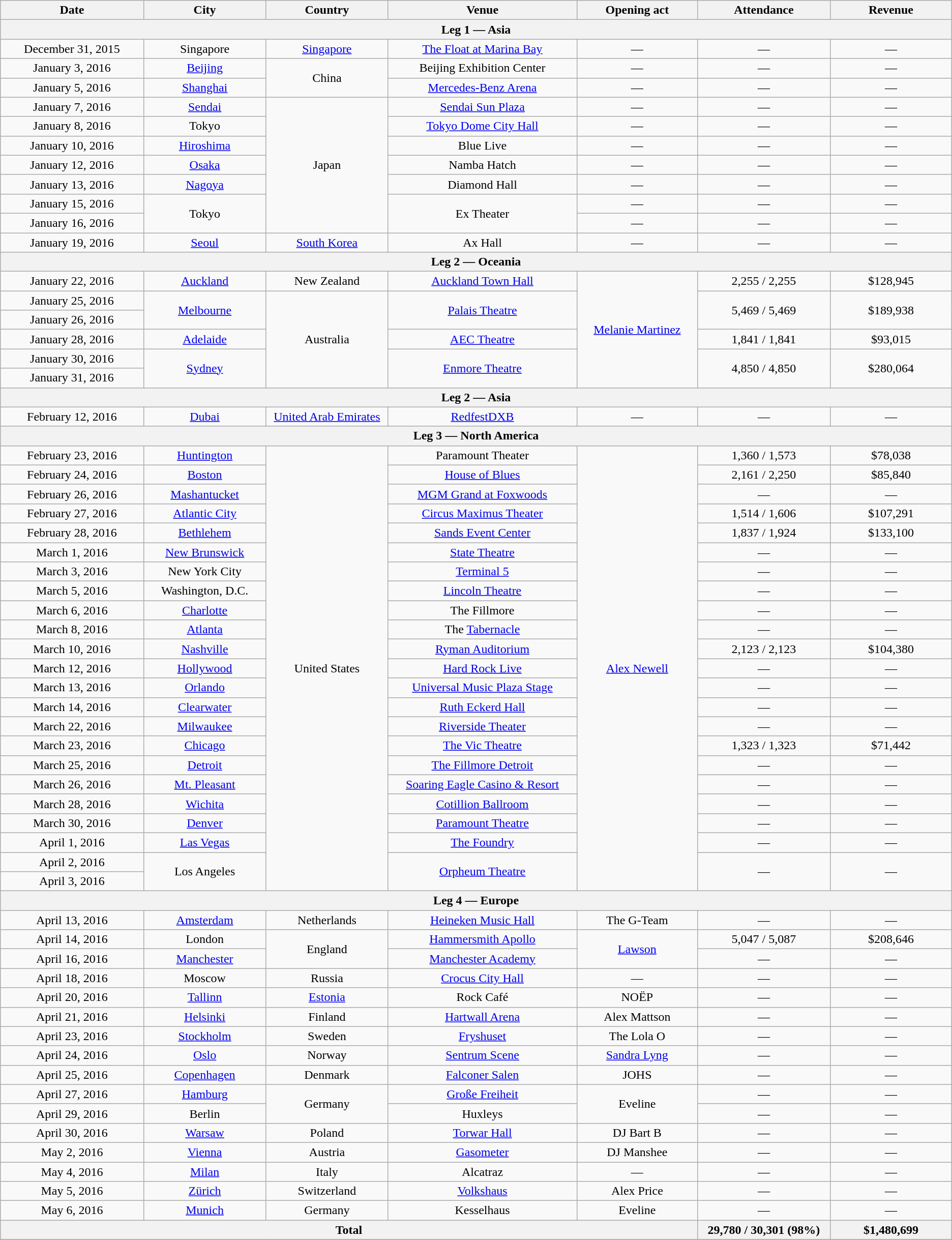<table class="wikitable" style="text-align:center;">
<tr>
<th scope="col" style="width:12em;">Date</th>
<th scope="col" style="width:10em;">City</th>
<th scope="col" style="width:10em;">Country</th>
<th scope="col" style="width:16em;">Venue</th>
<th scope="col" style="width:10em;">Opening act</th>
<th scope="col" style="width:11em;">Attendance</th>
<th scope="col" style="width:10em;">Revenue</th>
</tr>
<tr>
<th colspan="7"><strong>Leg 1 — Asia</strong></th>
</tr>
<tr>
<td>December 31, 2015</td>
<td>Singapore</td>
<td rowspan="1"><a href='#'>Singapore</a></td>
<td><a href='#'>The Float at Marina Bay</a></td>
<td>—</td>
<td>—</td>
<td>—</td>
</tr>
<tr>
<td>January 3, 2016</td>
<td><a href='#'>Beijing</a></td>
<td rowspan="2">China</td>
<td>Beijing Exhibition Center</td>
<td>—</td>
<td>—</td>
<td>—</td>
</tr>
<tr>
<td>January 5, 2016</td>
<td><a href='#'>Shanghai</a></td>
<td><a href='#'>Mercedes-Benz Arena</a></td>
<td>—</td>
<td>—</td>
<td>—</td>
</tr>
<tr>
<td>January 7, 2016</td>
<td><a href='#'>Sendai</a></td>
<td rowspan="7">Japan</td>
<td><a href='#'>Sendai Sun Plaza</a></td>
<td>—</td>
<td>—</td>
<td>—</td>
</tr>
<tr>
<td>January 8, 2016</td>
<td>Tokyo</td>
<td><a href='#'>Tokyo Dome City Hall</a></td>
<td>—</td>
<td>—</td>
<td>—</td>
</tr>
<tr>
<td>January 10, 2016</td>
<td><a href='#'>Hiroshima</a></td>
<td>Blue Live</td>
<td>—</td>
<td>—</td>
<td>—</td>
</tr>
<tr>
<td>January 12, 2016</td>
<td><a href='#'>Osaka</a></td>
<td>Namba Hatch</td>
<td>—</td>
<td>—</td>
<td>—</td>
</tr>
<tr>
<td>January 13, 2016</td>
<td><a href='#'>Nagoya</a></td>
<td>Diamond Hall</td>
<td>—</td>
<td>—</td>
<td>—</td>
</tr>
<tr>
<td>January 15, 2016</td>
<td rowspan="2">Tokyo</td>
<td rowspan="2">Ex Theater</td>
<td>—</td>
<td>—</td>
<td>—</td>
</tr>
<tr>
<td>January 16, 2016</td>
<td>—</td>
<td>—</td>
<td>—</td>
</tr>
<tr>
<td>January 19, 2016</td>
<td><a href='#'>Seoul</a></td>
<td><a href='#'>South Korea</a></td>
<td>Ax Hall</td>
<td>—</td>
<td>—</td>
<td>—</td>
</tr>
<tr>
<th colspan="7"><strong>Leg 2 — Oceania</strong></th>
</tr>
<tr>
<td>January 22, 2016</td>
<td><a href='#'>Auckland</a></td>
<td>New Zealand</td>
<td><a href='#'>Auckland Town Hall</a></td>
<td rowspan="6"><a href='#'>Melanie Martinez</a></td>
<td>2,255 / 2,255</td>
<td>$128,945</td>
</tr>
<tr>
<td>January 25, 2016</td>
<td rowspan="2"><a href='#'>Melbourne</a></td>
<td rowspan="5">Australia</td>
<td rowspan="2"><a href='#'>Palais Theatre</a></td>
<td rowspan="2">5,469 / 5,469</td>
<td rowspan="2">$189,938</td>
</tr>
<tr>
<td>January 26, 2016</td>
</tr>
<tr>
<td>January 28, 2016</td>
<td><a href='#'>Adelaide</a></td>
<td><a href='#'>AEC Theatre</a></td>
<td>1,841 / 1,841</td>
<td>$93,015</td>
</tr>
<tr>
<td>January 30, 2016</td>
<td rowspan="2"><a href='#'>Sydney</a></td>
<td rowspan="2"><a href='#'>Enmore Theatre</a></td>
<td rowspan="2">4,850 / 4,850</td>
<td rowspan="2">$280,064</td>
</tr>
<tr>
<td>January 31, 2016</td>
</tr>
<tr>
<th colspan="7"><strong>Leg 2 — Asia</strong></th>
</tr>
<tr>
<td>February 12, 2016</td>
<td><a href='#'>Dubai</a></td>
<td><a href='#'>United Arab Emirates</a></td>
<td><a href='#'>RedfestDXB</a></td>
<td>—</td>
<td>—</td>
<td>—</td>
</tr>
<tr>
<th colspan="7"><strong>Leg 3 — North America</strong></th>
</tr>
<tr>
<td>February 23, 2016</td>
<td><a href='#'>Huntington</a></td>
<td rowspan="23">United States</td>
<td>Paramount Theater</td>
<td rowspan="23"><a href='#'>Alex Newell</a></td>
<td>1,360 / 1,573</td>
<td>$78,038</td>
</tr>
<tr>
<td>February 24, 2016</td>
<td><a href='#'>Boston</a></td>
<td><a href='#'>House of Blues</a></td>
<td>2,161 / 2,250</td>
<td>$85,840</td>
</tr>
<tr>
<td>February 26, 2016</td>
<td><a href='#'>Mashantucket</a></td>
<td><a href='#'>MGM Grand at Foxwoods</a></td>
<td>—</td>
<td>—</td>
</tr>
<tr>
<td>February 27, 2016</td>
<td><a href='#'>Atlantic City</a></td>
<td><a href='#'>Circus Maximus Theater</a></td>
<td>1,514 / 1,606</td>
<td>$107,291</td>
</tr>
<tr>
<td>February 28, 2016</td>
<td><a href='#'>Bethlehem</a></td>
<td><a href='#'>Sands Event Center</a></td>
<td>1,837 / 1,924</td>
<td>$133,100</td>
</tr>
<tr>
<td>March 1, 2016</td>
<td><a href='#'>New Brunswick</a></td>
<td><a href='#'>State Theatre</a></td>
<td>—</td>
<td>—</td>
</tr>
<tr>
<td>March 3, 2016</td>
<td>New York City</td>
<td><a href='#'>Terminal 5</a></td>
<td>—</td>
<td>—</td>
</tr>
<tr>
<td>March 5, 2016</td>
<td>Washington, D.C.</td>
<td><a href='#'>Lincoln Theatre</a></td>
<td>—</td>
<td>—</td>
</tr>
<tr>
<td>March 6, 2016</td>
<td><a href='#'>Charlotte</a></td>
<td>The Fillmore</td>
<td>—</td>
<td>—</td>
</tr>
<tr>
<td>March 8, 2016</td>
<td><a href='#'>Atlanta</a></td>
<td>The <a href='#'>Tabernacle</a></td>
<td>—</td>
<td>—</td>
</tr>
<tr>
<td>March 10, 2016</td>
<td><a href='#'>Nashville</a></td>
<td><a href='#'>Ryman Auditorium</a></td>
<td>2,123 / 2,123</td>
<td>$104,380</td>
</tr>
<tr>
<td>March 12, 2016</td>
<td><a href='#'>Hollywood</a></td>
<td><a href='#'>Hard Rock Live</a></td>
<td>—</td>
<td>—</td>
</tr>
<tr>
<td>March 13, 2016</td>
<td><a href='#'>Orlando</a></td>
<td><a href='#'>Universal Music Plaza Stage</a></td>
<td>—</td>
<td>—</td>
</tr>
<tr>
<td>March 14, 2016</td>
<td><a href='#'>Clearwater</a></td>
<td><a href='#'>Ruth Eckerd Hall</a></td>
<td>—</td>
<td>—</td>
</tr>
<tr>
<td>March 22, 2016</td>
<td><a href='#'>Milwaukee</a></td>
<td><a href='#'>Riverside Theater</a></td>
<td>—</td>
<td>—</td>
</tr>
<tr>
<td>March 23, 2016</td>
<td><a href='#'>Chicago</a></td>
<td><a href='#'>The Vic Theatre</a></td>
<td>1,323 / 1,323</td>
<td>$71,442</td>
</tr>
<tr>
<td>March 25, 2016</td>
<td><a href='#'>Detroit</a></td>
<td><a href='#'>The Fillmore Detroit</a></td>
<td>—</td>
<td>—</td>
</tr>
<tr>
<td>March 26, 2016</td>
<td><a href='#'>Mt. Pleasant</a></td>
<td><a href='#'>Soaring Eagle Casino & Resort</a></td>
<td>—</td>
<td>—</td>
</tr>
<tr>
<td>March 28, 2016</td>
<td><a href='#'>Wichita</a></td>
<td><a href='#'>Cotillion Ballroom</a></td>
<td>—</td>
<td>—</td>
</tr>
<tr>
<td>March 30, 2016</td>
<td><a href='#'>Denver</a></td>
<td><a href='#'>Paramount Theatre</a></td>
<td>—</td>
<td>—</td>
</tr>
<tr>
<td>April 1, 2016</td>
<td><a href='#'>Las Vegas</a></td>
<td><a href='#'>The Foundry</a></td>
<td>—</td>
<td>—</td>
</tr>
<tr>
<td>April 2, 2016</td>
<td rowspan="2">Los Angeles</td>
<td rowspan="2"><a href='#'>Orpheum Theatre</a></td>
<td rowspan="2">—</td>
<td rowspan="2">—</td>
</tr>
<tr>
<td>April 3, 2016</td>
</tr>
<tr>
<th colspan="7"><strong>Leg 4 — Europe</strong></th>
</tr>
<tr>
<td>April 13, 2016</td>
<td><a href='#'>Amsterdam</a></td>
<td>Netherlands</td>
<td><a href='#'>Heineken Music Hall</a></td>
<td>The G-Team</td>
<td>—</td>
<td>—</td>
</tr>
<tr>
<td>April 14, 2016</td>
<td>London</td>
<td rowspan="2">England</td>
<td><a href='#'>Hammersmith Apollo</a></td>
<td rowspan="2"><a href='#'>Lawson</a></td>
<td>5,047 / 5,087</td>
<td>$208,646</td>
</tr>
<tr>
<td>April 16, 2016</td>
<td><a href='#'>Manchester</a></td>
<td><a href='#'>Manchester Academy</a></td>
<td>—</td>
<td>—</td>
</tr>
<tr>
<td>April 18, 2016</td>
<td>Moscow</td>
<td>Russia</td>
<td><a href='#'>Crocus City Hall</a></td>
<td>—</td>
<td>—</td>
<td>—</td>
</tr>
<tr>
<td>April 20, 2016</td>
<td><a href='#'>Tallinn</a></td>
<td><a href='#'>Estonia</a></td>
<td>Rock Café</td>
<td>NOËP</td>
<td>—</td>
<td>—</td>
</tr>
<tr>
<td>April 21, 2016</td>
<td><a href='#'>Helsinki</a></td>
<td>Finland</td>
<td><a href='#'>Hartwall Arena</a></td>
<td>Alex Mattson</td>
<td>—</td>
<td>—</td>
</tr>
<tr>
<td>April 23, 2016</td>
<td><a href='#'>Stockholm</a></td>
<td>Sweden</td>
<td><a href='#'>Fryshuset</a></td>
<td>The Lola O</td>
<td>—</td>
<td>—</td>
</tr>
<tr>
<td>April 24, 2016</td>
<td><a href='#'>Oslo</a></td>
<td>Norway</td>
<td><a href='#'>Sentrum Scene</a></td>
<td><a href='#'>Sandra Lyng</a></td>
<td>—</td>
<td>—</td>
</tr>
<tr>
<td>April 25, 2016</td>
<td><a href='#'>Copenhagen</a></td>
<td>Denmark</td>
<td><a href='#'>Falconer Salen</a></td>
<td>JOHS</td>
<td>—</td>
<td>—</td>
</tr>
<tr>
<td>April 27, 2016</td>
<td><a href='#'>Hamburg</a></td>
<td rowspan="2">Germany</td>
<td><a href='#'>Große Freiheit</a></td>
<td rowspan="2">Eveline</td>
<td>—</td>
<td>—</td>
</tr>
<tr>
<td>April 29, 2016</td>
<td>Berlin</td>
<td>Huxleys</td>
<td>—</td>
<td>—</td>
</tr>
<tr>
<td>April 30, 2016</td>
<td><a href='#'>Warsaw</a></td>
<td>Poland</td>
<td><a href='#'>Torwar Hall</a></td>
<td>DJ Bart B</td>
<td>—</td>
<td>—</td>
</tr>
<tr>
<td>May 2, 2016</td>
<td><a href='#'>Vienna</a></td>
<td>Austria</td>
<td><a href='#'>Gasometer</a></td>
<td>DJ Manshee</td>
<td>—</td>
<td>—</td>
</tr>
<tr>
<td>May 4, 2016</td>
<td><a href='#'>Milan</a></td>
<td>Italy</td>
<td>Alcatraz</td>
<td>—</td>
<td>—</td>
<td>—</td>
</tr>
<tr>
<td>May 5, 2016</td>
<td><a href='#'>Zürich</a></td>
<td>Switzerland</td>
<td><a href='#'>Volkshaus</a></td>
<td>Alex Price</td>
<td>—</td>
<td>—</td>
</tr>
<tr>
<td>May 6, 2016</td>
<td><a href='#'>Munich</a></td>
<td>Germany</td>
<td>Kesselhaus</td>
<td>Eveline</td>
<td>—</td>
<td>—</td>
</tr>
<tr>
<th colspan="5">Total</th>
<th>29,780 / 30,301 (98%)</th>
<th>$1,480,699</th>
</tr>
<tr>
</tr>
</table>
